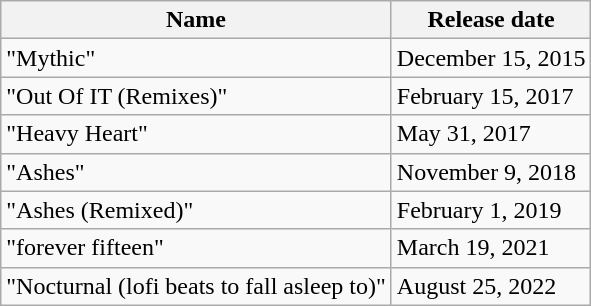<table class="wikitable">
<tr>
<th>Name</th>
<th>Release date</th>
</tr>
<tr>
<td>"Mythic"</td>
<td>December 15, 2015</td>
</tr>
<tr>
<td>"Out Of IT (Remixes)"</td>
<td>February 15, 2017</td>
</tr>
<tr>
<td>"Heavy Heart"</td>
<td>May 31, 2017</td>
</tr>
<tr>
<td>"Ashes"</td>
<td>November 9, 2018</td>
</tr>
<tr>
<td>"Ashes (Remixed)"</td>
<td>February 1, 2019</td>
</tr>
<tr>
<td>"forever fifteen"</td>
<td>March 19, 2021</td>
</tr>
<tr>
<td>"Nocturnal (lofi beats to fall asleep to)"</td>
<td>August 25, 2022</td>
</tr>
</table>
